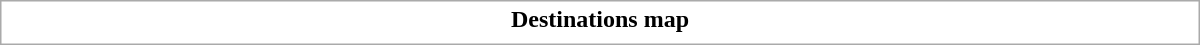<table class="collapsible collapsed" style="border:1px #aaa solid; width:50em; margin:0.2em auto">
<tr>
<th>Destinations map</th>
</tr>
<tr>
<td></td>
</tr>
</table>
